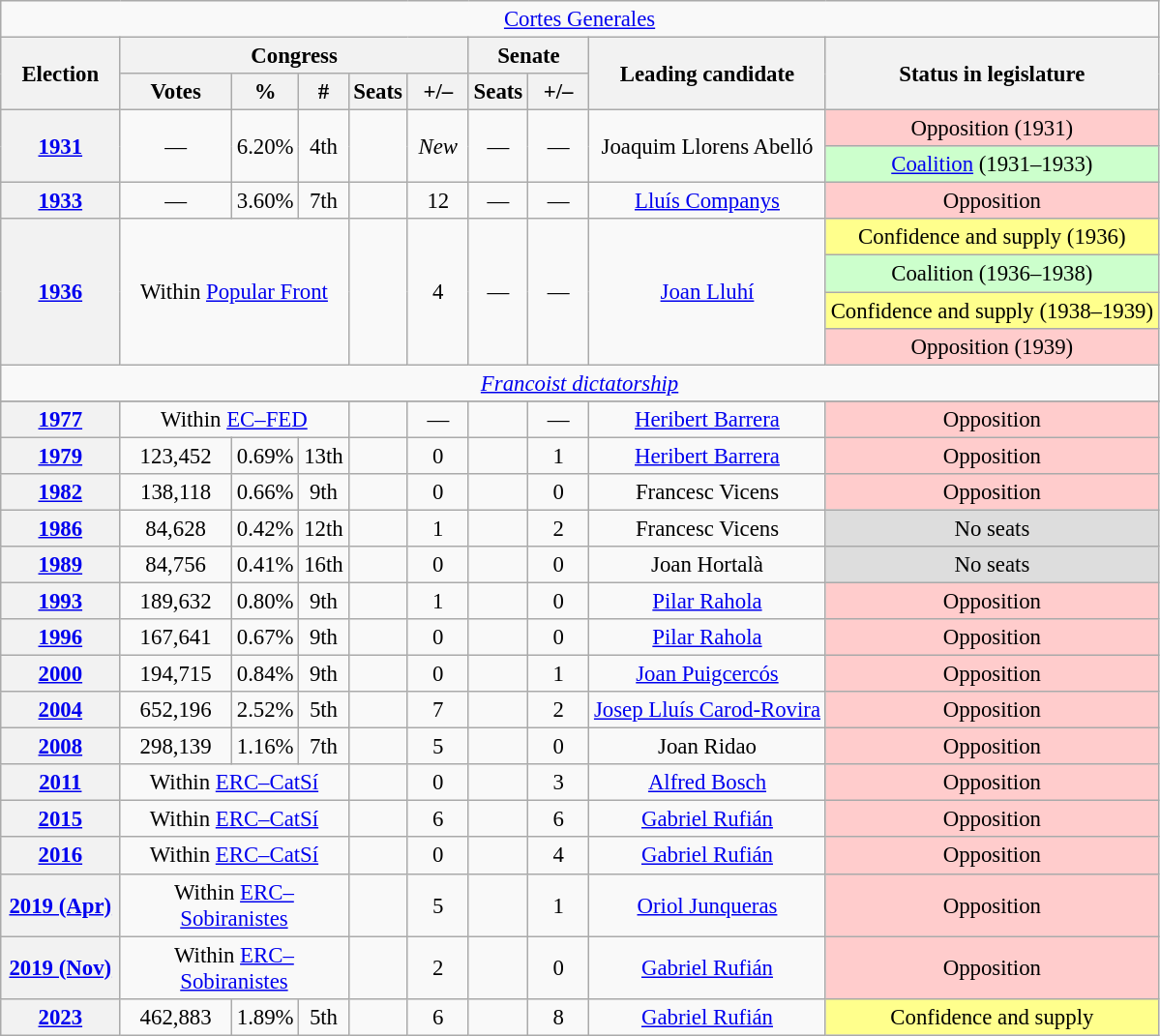<table class="wikitable" style="font-size:95%; text-align:center;">
<tr>
<td colspan="11"><a href='#'>Cortes Generales</a></td>
</tr>
<tr>
<th rowspan="2" width="75">Election</th>
<th colspan="5">Congress</th>
<th colspan="2">Senate</th>
<th rowspan="2">Leading candidate</th>
<th rowspan="2">Status in legislature</th>
</tr>
<tr>
<th width="70">Votes</th>
<th width="35">%</th>
<th width="25">#</th>
<th>Seats</th>
<th width="35">+/–</th>
<th>Seats</th>
<th width="35">+/–</th>
</tr>
<tr>
<th rowspan="2"><a href='#'>1931</a></th>
<td rowspan="2">—</td>
<td rowspan="2">6.20%</td>
<td rowspan="2">4th</td>
<td rowspan="2"></td>
<td rowspan="2"><em>New</em></td>
<td rowspan="2">—</td>
<td rowspan="2">—</td>
<td rowspan="2">Joaquim Llorens Abelló</td>
<td style="background:#fcc;">Opposition (1931)</td>
</tr>
<tr>
<td style="background:#cfc;"><a href='#'>Coalition</a> (1931–1933)</td>
</tr>
<tr>
<th><a href='#'>1933</a></th>
<td>—</td>
<td>3.60%</td>
<td>7th</td>
<td></td>
<td>12</td>
<td>—</td>
<td>—</td>
<td><a href='#'>Lluís Companys</a></td>
<td style="background:#fcc;">Opposition</td>
</tr>
<tr>
<th rowspan="4"><a href='#'>1936</a></th>
<td rowspan="4" colspan="3">Within <a href='#'>Popular Front</a></td>
<td rowspan="4"></td>
<td rowspan="4">4</td>
<td rowspan="4">—</td>
<td rowspan="4">—</td>
<td rowspan="4"><a href='#'>Joan Lluhí</a></td>
<td style="background:#ffff8c;">Confidence and supply (1936)</td>
</tr>
<tr>
<td style="background:#cfc;">Coalition (1936–1938)</td>
</tr>
<tr>
<td style="background:#ffff8c;">Confidence and supply (1938–1939)</td>
</tr>
<tr>
<td style="background:#fcc;">Opposition (1939)</td>
</tr>
<tr>
<td colspan="10"><em><a href='#'>Francoist dictatorship</a></em></td>
</tr>
<tr>
</tr>
<tr>
<th><a href='#'>1977</a></th>
<td colspan="3">Within <a href='#'>EC–FED</a></td>
<td></td>
<td>—</td>
<td></td>
<td>—</td>
<td><a href='#'>Heribert Barrera</a></td>
<td style="background:#fcc;">Opposition</td>
</tr>
<tr>
<th><a href='#'>1979</a></th>
<td>123,452</td>
<td>0.69%</td>
<td>13th</td>
<td></td>
<td>0</td>
<td></td>
<td>1</td>
<td><a href='#'>Heribert Barrera</a></td>
<td style="background:#fcc;">Opposition</td>
</tr>
<tr>
<th><a href='#'>1982</a></th>
<td>138,118</td>
<td>0.66%</td>
<td>9th</td>
<td></td>
<td>0</td>
<td></td>
<td>0</td>
<td>Francesc Vicens</td>
<td style="background:#fcc;">Opposition</td>
</tr>
<tr>
<th><a href='#'>1986</a></th>
<td>84,628</td>
<td>0.42%</td>
<td>12th</td>
<td></td>
<td>1</td>
<td></td>
<td>2</td>
<td>Francesc Vicens</td>
<td style="background:#ddd;">No seats</td>
</tr>
<tr>
<th><a href='#'>1989</a></th>
<td>84,756</td>
<td>0.41%</td>
<td>16th</td>
<td></td>
<td>0</td>
<td></td>
<td>0</td>
<td>Joan Hortalà</td>
<td style="background:#ddd;">No seats</td>
</tr>
<tr>
<th><a href='#'>1993</a></th>
<td>189,632</td>
<td>0.80%</td>
<td>9th</td>
<td></td>
<td>1</td>
<td></td>
<td>0</td>
<td><a href='#'>Pilar Rahola</a></td>
<td style="background:#fcc;">Opposition</td>
</tr>
<tr>
<th><a href='#'>1996</a></th>
<td>167,641</td>
<td>0.67%</td>
<td>9th</td>
<td></td>
<td>0</td>
<td></td>
<td>0</td>
<td><a href='#'>Pilar Rahola</a></td>
<td style="background:#fcc;">Opposition</td>
</tr>
<tr>
<th><a href='#'>2000</a></th>
<td>194,715</td>
<td>0.84%</td>
<td>9th</td>
<td></td>
<td>0</td>
<td></td>
<td>1</td>
<td><a href='#'>Joan Puigcercós</a></td>
<td style="background:#fcc;">Opposition</td>
</tr>
<tr>
<th><a href='#'>2004</a></th>
<td>652,196</td>
<td>2.52%</td>
<td>5th</td>
<td></td>
<td>7</td>
<td></td>
<td>2</td>
<td><a href='#'>Josep Lluís Carod-Rovira</a></td>
<td style="background:#fcc;">Opposition</td>
</tr>
<tr>
<th><a href='#'>2008</a></th>
<td>298,139</td>
<td>1.16%</td>
<td>7th</td>
<td></td>
<td>5</td>
<td></td>
<td>0</td>
<td>Joan Ridao</td>
<td style="background:#fcc;">Opposition</td>
</tr>
<tr>
<th><a href='#'>2011</a></th>
<td colspan="3">Within <a href='#'>ERC–CatSí</a></td>
<td></td>
<td>0</td>
<td></td>
<td>3</td>
<td><a href='#'>Alfred Bosch</a></td>
<td style="background:#fcc;">Opposition</td>
</tr>
<tr>
<th><a href='#'>2015</a></th>
<td colspan="3">Within <a href='#'>ERC–CatSí</a></td>
<td></td>
<td>6</td>
<td></td>
<td>6</td>
<td><a href='#'>Gabriel Rufián</a></td>
<td style="background:#fcc;">Opposition</td>
</tr>
<tr>
<th><a href='#'>2016</a></th>
<td colspan="3">Within <a href='#'>ERC–CatSí</a></td>
<td></td>
<td>0</td>
<td></td>
<td>4</td>
<td><a href='#'>Gabriel Rufián</a></td>
<td style="background:#fcc;">Opposition</td>
</tr>
<tr>
<th><a href='#'>2019 (Apr)</a></th>
<td colspan="3">Within <a href='#'>ERC–Sobiranistes</a></td>
<td></td>
<td>5</td>
<td></td>
<td>1</td>
<td><a href='#'>Oriol Junqueras</a></td>
<td style="background:#fcc;">Opposition</td>
</tr>
<tr>
<th><a href='#'>2019 (Nov)</a></th>
<td colspan="3">Within <a href='#'>ERC–Sobiranistes</a></td>
<td></td>
<td>2</td>
<td></td>
<td>0</td>
<td><a href='#'>Gabriel Rufián</a></td>
<td style="background:#fcc;">Opposition</td>
</tr>
<tr>
<th><a href='#'>2023</a></th>
<td>462,883</td>
<td>1.89%</td>
<td>5th</td>
<td></td>
<td>6</td>
<td></td>
<td>8</td>
<td><a href='#'>Gabriel Rufián</a></td>
<td style="background:#ffff8c;">Confidence and supply</td>
</tr>
</table>
